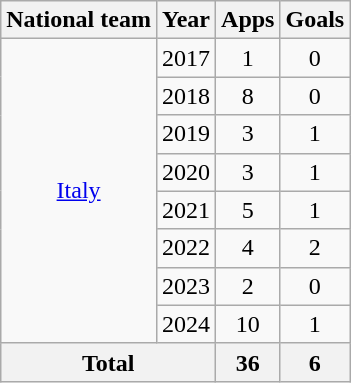<table class="wikitable" style="text-align: center;">
<tr>
<th>National team</th>
<th>Year</th>
<th>Apps</th>
<th>Goals</th>
</tr>
<tr>
<td rowspan=8><a href='#'>Italy</a></td>
<td>2017</td>
<td>1</td>
<td>0</td>
</tr>
<tr>
<td>2018</td>
<td>8</td>
<td>0</td>
</tr>
<tr>
<td>2019</td>
<td>3</td>
<td>1</td>
</tr>
<tr>
<td>2020</td>
<td>3</td>
<td>1</td>
</tr>
<tr>
<td>2021</td>
<td>5</td>
<td>1</td>
</tr>
<tr>
<td>2022</td>
<td>4</td>
<td>2</td>
</tr>
<tr>
<td>2023</td>
<td>2</td>
<td>0</td>
</tr>
<tr>
<td>2024</td>
<td>10</td>
<td>1</td>
</tr>
<tr>
<th colspan=2>Total</th>
<th>36</th>
<th>6</th>
</tr>
</table>
